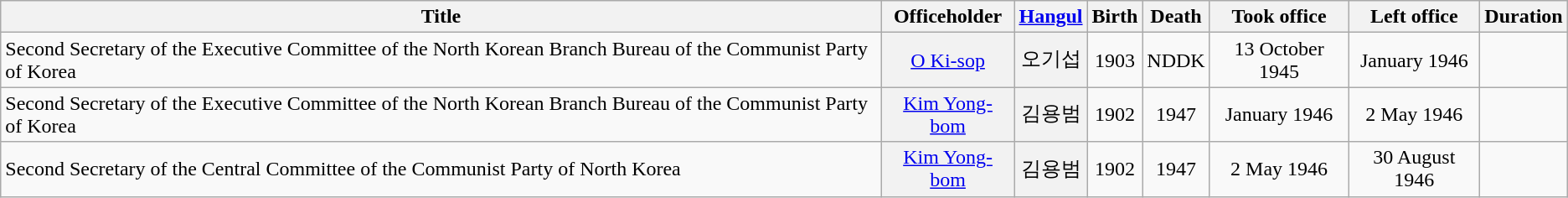<table class="wikitable">
<tr>
<th scope="col"  class="unsortable">Title</th>
<th scope="col">Officeholder</th>
<th class="unsortable"><a href='#'>Hangul</a></th>
<th scope="col">Birth</th>
<th scope="col">Death</th>
<th scope="col">Took office</th>
<th scope="col">Left office</th>
<th scope="col">Duration</th>
</tr>
<tr>
<td>Second Secretary of the Executive Committee of the North Korean Branch Bureau of the Communist Party of Korea</td>
<th align="center" scope="row" style="font-weight:normal;"><a href='#'>O Ki-sop</a></th>
<th align="center" scope="row" style="font-weight:normal;">오기섭</th>
<td align="center">1903</td>
<td align="center">NDDK</td>
<td align="center">13 October 1945</td>
<td align="center">January 1946</td>
<td align="center"></td>
</tr>
<tr>
<td>Second Secretary of the Executive Committee of the North Korean Branch Bureau of the Communist Party of Korea</td>
<th align="center" scope="row" style="font-weight:normal;"><a href='#'>Kim Yong-bom</a></th>
<th align="center" scope="row" style="font-weight:normal;">김용범</th>
<td align="center">1902</td>
<td align="center">1947</td>
<td align="center">January 1946</td>
<td align="center">2 May 1946</td>
<td align="center"></td>
</tr>
<tr>
<td>Second Secretary of the Central Committee of the Communist Party of North Korea</td>
<th align="center" scope="row" style="font-weight:normal;"><a href='#'>Kim Yong-bom</a></th>
<th align="center" scope="row" style="font-weight:normal;">김용범</th>
<td align="center">1902</td>
<td align="center">1947</td>
<td align="center">2 May 1946</td>
<td align="center">30 August 1946</td>
<td align="center"></td>
</tr>
</table>
